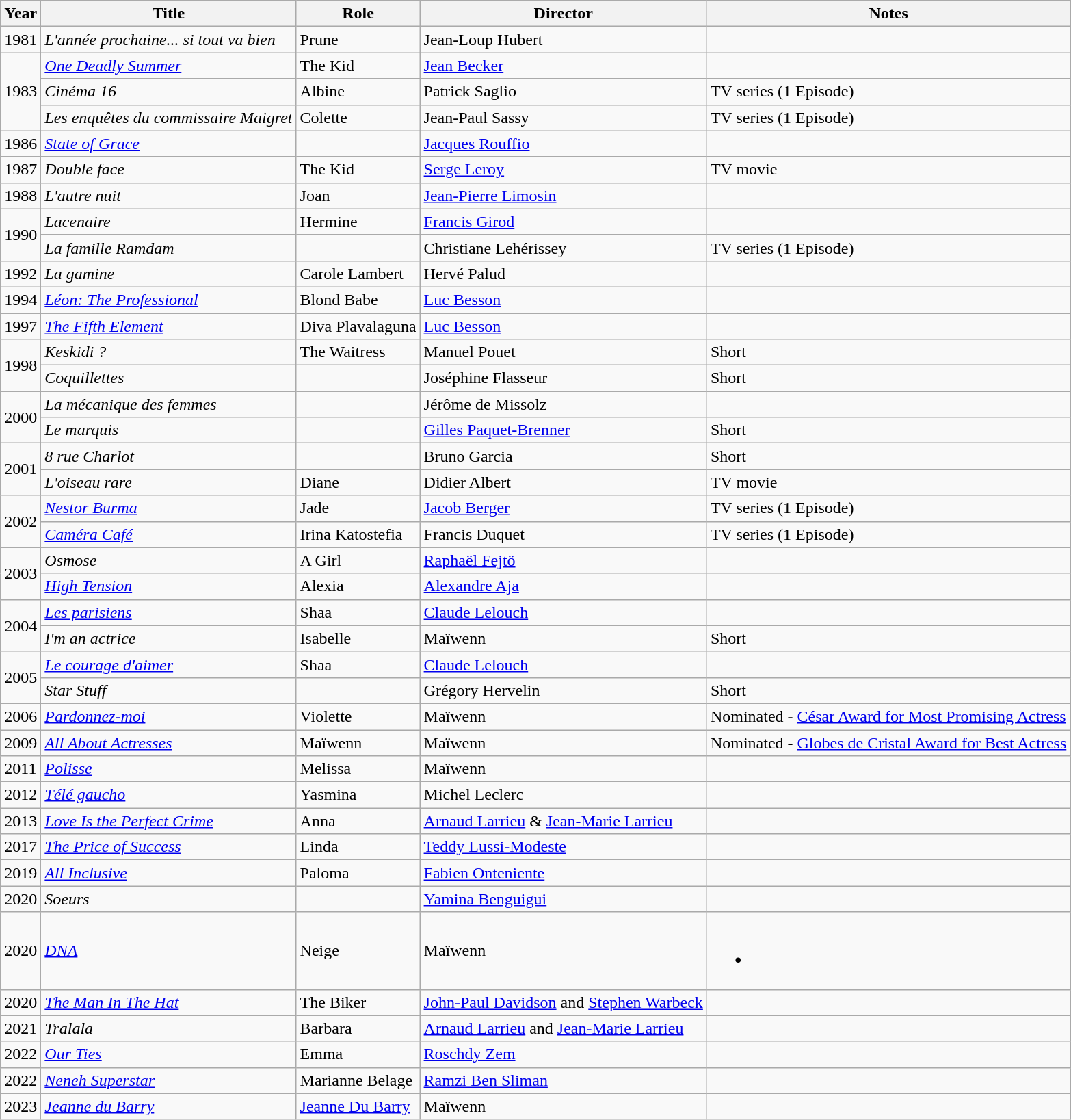<table class="wikitable">
<tr>
<th>Year</th>
<th>Title</th>
<th>Role</th>
<th>Director</th>
<th>Notes</th>
</tr>
<tr>
<td rowspan=1>1981</td>
<td><em>L'année prochaine... si tout va bien</em></td>
<td>Prune</td>
<td>Jean-Loup Hubert</td>
<td></td>
</tr>
<tr>
<td rowspan=3>1983</td>
<td><em><a href='#'>One Deadly Summer</a></em></td>
<td>The Kid</td>
<td><a href='#'>Jean Becker</a></td>
<td></td>
</tr>
<tr>
<td><em>Cinéma 16</em></td>
<td>Albine</td>
<td>Patrick Saglio</td>
<td>TV series (1 Episode)</td>
</tr>
<tr>
<td><em>Les enquêtes du commissaire Maigret</em></td>
<td>Colette</td>
<td>Jean-Paul Sassy</td>
<td>TV series (1 Episode)</td>
</tr>
<tr>
<td rowspan=1>1986</td>
<td><em><a href='#'>State of Grace</a></em></td>
<td></td>
<td><a href='#'>Jacques Rouffio</a></td>
<td></td>
</tr>
<tr>
<td rowspan=1>1987</td>
<td><em>Double face</em></td>
<td>The Kid</td>
<td><a href='#'>Serge Leroy</a></td>
<td>TV movie</td>
</tr>
<tr>
<td rowspan=1>1988</td>
<td><em>L'autre nuit</em></td>
<td>Joan</td>
<td><a href='#'>Jean-Pierre Limosin</a></td>
<td></td>
</tr>
<tr>
<td rowspan=2>1990</td>
<td><em>Lacenaire</em></td>
<td>Hermine</td>
<td><a href='#'>Francis Girod</a></td>
<td></td>
</tr>
<tr>
<td><em>La famille Ramdam</em></td>
<td></td>
<td>Christiane Lehérissey</td>
<td>TV series (1 Episode)</td>
</tr>
<tr>
<td rowspan=1>1992</td>
<td><em>La gamine</em></td>
<td>Carole Lambert</td>
<td>Hervé Palud</td>
<td></td>
</tr>
<tr>
<td rowspan=1>1994</td>
<td><em><a href='#'>Léon: The Professional</a></em></td>
<td>Blond Babe</td>
<td><a href='#'>Luc Besson</a></td>
<td></td>
</tr>
<tr>
<td rowspan=1>1997</td>
<td><em><a href='#'>The Fifth Element</a></em></td>
<td>Diva Plavalaguna</td>
<td><a href='#'>Luc Besson</a></td>
<td></td>
</tr>
<tr>
<td rowspan=2>1998</td>
<td><em>Keskidi ?</em></td>
<td>The Waitress</td>
<td>Manuel Pouet</td>
<td>Short</td>
</tr>
<tr>
<td><em>Coquillettes</em></td>
<td></td>
<td>Joséphine Flasseur</td>
<td>Short</td>
</tr>
<tr>
<td rowspan=2>2000</td>
<td><em>La mécanique des femmes</em></td>
<td></td>
<td>Jérôme de Missolz</td>
<td></td>
</tr>
<tr>
<td><em>Le marquis</em></td>
<td></td>
<td><a href='#'>Gilles Paquet-Brenner</a></td>
<td>Short</td>
</tr>
<tr>
<td rowspan=2>2001</td>
<td><em>8 rue Charlot</em></td>
<td></td>
<td>Bruno Garcia</td>
<td>Short</td>
</tr>
<tr>
<td><em>L'oiseau rare</em></td>
<td>Diane</td>
<td>Didier Albert</td>
<td>TV movie</td>
</tr>
<tr>
<td rowspan=2>2002</td>
<td><em><a href='#'>Nestor Burma</a></em></td>
<td>Jade</td>
<td><a href='#'>Jacob Berger</a></td>
<td>TV series (1 Episode)</td>
</tr>
<tr>
<td><em><a href='#'>Caméra Café</a></em></td>
<td>Irina Katostefia</td>
<td>Francis Duquet</td>
<td>TV series (1 Episode)</td>
</tr>
<tr>
<td rowspan=2>2003</td>
<td><em>Osmose</em></td>
<td>A Girl</td>
<td><a href='#'>Raphaël Fejtö</a></td>
<td></td>
</tr>
<tr>
<td><em><a href='#'>High Tension</a></em></td>
<td>Alexia</td>
<td><a href='#'>Alexandre Aja</a></td>
<td></td>
</tr>
<tr>
<td rowspan=2>2004</td>
<td><em><a href='#'>Les parisiens</a></em></td>
<td>Shaa</td>
<td><a href='#'>Claude Lelouch</a></td>
<td></td>
</tr>
<tr>
<td><em>I'm an actrice</em></td>
<td>Isabelle</td>
<td>Maïwenn</td>
<td>Short</td>
</tr>
<tr>
<td rowspan=2>2005</td>
<td><em><a href='#'>Le courage d'aimer</a></em></td>
<td>Shaa</td>
<td><a href='#'>Claude Lelouch</a></td>
<td></td>
</tr>
<tr>
<td><em>Star Stuff</em></td>
<td></td>
<td>Grégory Hervelin</td>
<td>Short</td>
</tr>
<tr>
<td rowspan=1>2006</td>
<td><em><a href='#'>Pardonnez-moi</a></em></td>
<td>Violette</td>
<td>Maïwenn</td>
<td>Nominated - <a href='#'>César Award for Most Promising Actress</a></td>
</tr>
<tr>
<td rowspan=1>2009</td>
<td><em><a href='#'>All About Actresses</a></em></td>
<td>Maïwenn</td>
<td>Maïwenn</td>
<td>Nominated - <a href='#'>Globes de Cristal Award for Best Actress</a></td>
</tr>
<tr>
<td rowspan=1>2011</td>
<td><em><a href='#'>Polisse</a></em></td>
<td>Melissa</td>
<td>Maïwenn</td>
<td></td>
</tr>
<tr>
<td rowspan=1>2012</td>
<td><em><a href='#'>Télé gaucho</a></em></td>
<td>Yasmina</td>
<td>Michel Leclerc</td>
<td></td>
</tr>
<tr>
<td rowspan=1>2013</td>
<td><em><a href='#'>Love Is the Perfect Crime</a></em></td>
<td>Anna</td>
<td><a href='#'>Arnaud Larrieu</a> & <a href='#'>Jean-Marie Larrieu</a></td>
<td></td>
</tr>
<tr>
<td>2017</td>
<td><em><a href='#'>The Price of Success</a></em></td>
<td>Linda</td>
<td><a href='#'>Teddy Lussi-Modeste</a></td>
<td></td>
</tr>
<tr>
<td>2019</td>
<td><em><a href='#'>All Inclusive</a></em></td>
<td>Paloma</td>
<td><a href='#'>Fabien Onteniente</a></td>
<td></td>
</tr>
<tr>
<td>2020</td>
<td><em>Soeurs</em></td>
<td></td>
<td><a href='#'>Yamina Benguigui</a></td>
<td></td>
</tr>
<tr>
<td>2020</td>
<td><em><a href='#'>DNA</a></em></td>
<td>Neige</td>
<td>Maïwenn</td>
<td><br><ul><li></li></ul></td>
</tr>
<tr>
<td>2020</td>
<td><em><a href='#'>The Man In The Hat</a></em></td>
<td>The Biker</td>
<td><a href='#'>John-Paul Davidson</a> and <a href='#'>Stephen Warbeck</a></td>
<td></td>
</tr>
<tr>
<td>2021</td>
<td><em>Tralala</em></td>
<td>Barbara</td>
<td><a href='#'>Arnaud Larrieu</a> and <a href='#'>Jean-Marie Larrieu</a></td>
<td></td>
</tr>
<tr>
<td>2022</td>
<td><em><a href='#'>Our Ties</a></em></td>
<td>Emma</td>
<td><a href='#'>Roschdy Zem</a></td>
<td></td>
</tr>
<tr>
<td>2022</td>
<td><em><a href='#'>Neneh Superstar</a></em></td>
<td>Marianne Belage</td>
<td><a href='#'>Ramzi Ben Sliman</a></td>
</tr>
<tr>
<td>2023</td>
<td><em><a href='#'>Jeanne du Barry</a></em></td>
<td><a href='#'>Jeanne Du Barry</a></td>
<td>Maïwenn</td>
<td></td>
</tr>
</table>
